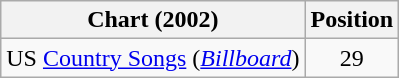<table class="wikitable">
<tr>
<th scope="col">Chart (2002)</th>
<th scope="col">Position</th>
</tr>
<tr>
<td>US <a href='#'>Country Songs</a> (<em><a href='#'>Billboard</a></em>)</td>
<td align="center">29</td>
</tr>
</table>
